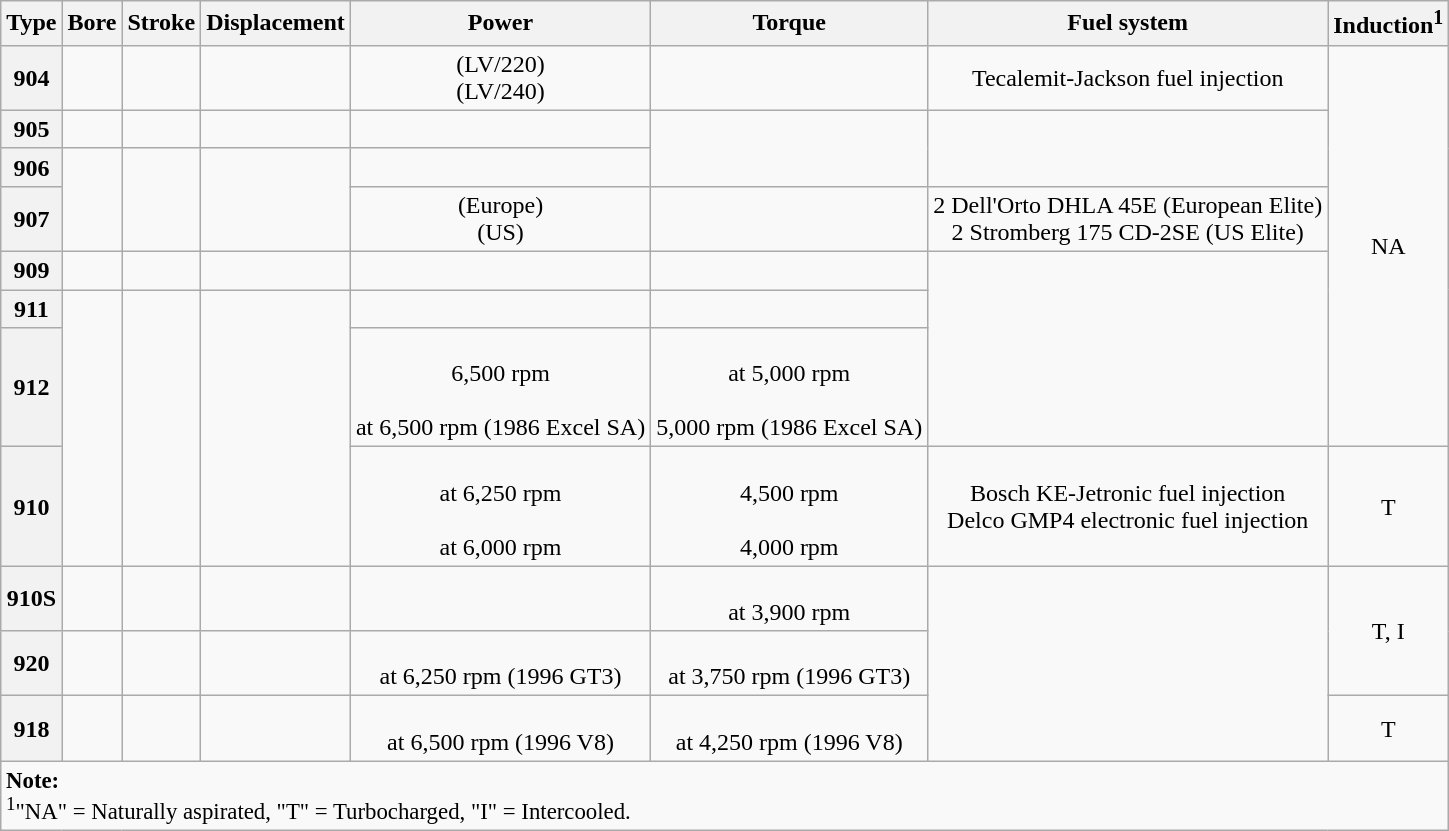<table class="wikitable"  style="align:center; text-align:center">
<tr>
<th>Type</th>
<th>Bore</th>
<th>Stroke</th>
<th>Displacement</th>
<th>Power</th>
<th>Torque</th>
<th>Fuel system</th>
<th>Induction<sup>1</sup></th>
</tr>
<tr>
<th>904</th>
<td></td>
<td></td>
<td></td>
<td> (LV/220)<br> (LV/240)</td>
<td></td>
<td>Tecalemit-Jackson fuel injection</td>
<td rowspan=7>NA</td>
</tr>
<tr>
<th>905</th>
<td></td>
<td></td>
<td></td>
<td></td>
<td rowspan=2></td>
<td rowspan=2></td>
</tr>
<tr>
<th>906</th>
<td rowspan=2></td>
<td rowspan=2></td>
<td rowspan=2></td>
<td></td>
</tr>
<tr>
<th>907</th>
<td> (Europe)<br> (US)</td>
<td></td>
<td>2 Dell'Orto DHLA 45E (European Elite)<br>2 Stromberg 175 CD-2SE (US Elite)</td>
</tr>
<tr>
<th>909</th>
<td></td>
<td></td>
<td></td>
<td></td>
<td></td>
<td rowspan=3></td>
</tr>
<tr>
<th>911</th>
<td rowspan=3></td>
<td rowspan=3></td>
<td rowspan=3></td>
<td></td>
<td></td>
</tr>
<tr>
<th>912</th>
<td><br> 6,500 rpm<br><br>at 6,500 rpm (1986 Excel SA)</td>
<td><br>at 5,000 rpm<br><br> 5,000 rpm (1986 Excel SA)</td>
</tr>
<tr>
<th>910</th>
<td><br>at 6,250 rpm<br><br>at 6,000 rpm</td>
<td><br> 4,500 rpm<br><br> 4,000 rpm</td>
<td>Bosch KE-Jetronic fuel injection<br>Delco GMP4 electronic fuel injection</td>
<td>T</td>
</tr>
<tr>
<th>910S</th>
<td></td>
<td></td>
<td></td>
<td><br></td>
<td><br>at 3,900 rpm</td>
<td rowspan=3></td>
<td rowspan=2>T, I</td>
</tr>
<tr>
<th>920</th>
<td></td>
<td></td>
<td></td>
<td><br>at 6,250 rpm (1996 GT3)</td>
<td><br>at 3,750 rpm (1996 GT3)</td>
</tr>
<tr>
<th>918</th>
<td></td>
<td></td>
<td></td>
<td><br>at 6,500 rpm (1996 V8)</td>
<td><br>at 4,250 rpm (1996 V8)</td>
<td>T</td>
</tr>
<tr>
<td style="text-align:left; font-size:95%;" colspan="8"><strong>Note:</strong><br><sup>1</sup>"NA" = Naturally aspirated, "T" = Turbocharged, "I" = Intercooled.</td>
</tr>
</table>
